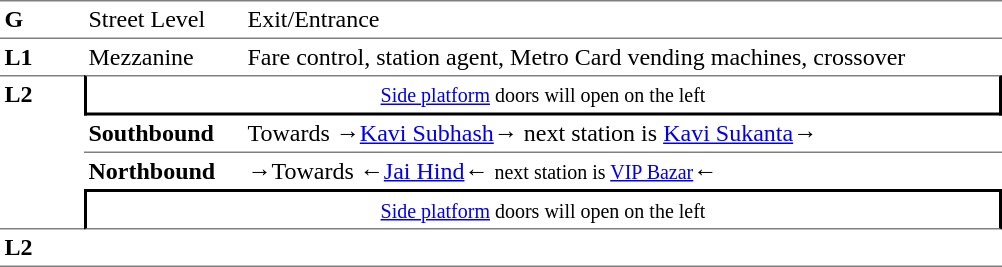<table border="0" cellspacing="0" cellpadding="3">
<tr>
<td width="50" valign="top" style="border-bottom:solid 1px gray;border-top:solid 1px gray;"><strong>G</strong></td>
<td width="100" valign="top" style="border-top:solid 1px gray;border-bottom:solid 1px gray;">Street Level</td>
<td width="500" valign="top" style="border-top:solid 1px gray;border-bottom:solid 1px gray;">Exit/Entrance</td>
</tr>
<tr>
<td valign="top"><strong>L1</strong></td>
<td valign="top">Mezzanine</td>
<td valign="top">Fare control, station agent, Metro Card vending machines, crossover<br></td>
</tr>
<tr>
<td rowspan="4" width="50" valign="top" style="border-top:solid 1px gray;border-bottom:solid 1px gray;"><strong>L2</strong></td>
<td colspan="2" style="border-top:solid 1px gray;border-right:solid 2px black;border-left:solid 2px black;border-bottom:solid 2px black;text-align:center;"><small><a href='#'>Side platform</a>  doors will open on the left </small></td>
</tr>
<tr>
<td width="100" style="border-bottom:solid 1px gray;"><strong>Southbound</strong></td>
<td width="500" style="border-bottom:solid 1px gray;">Towards →<a href='#'>Kavi Subhash</a>→ next station is <a href='#'>Kavi Sukanta</a>→</td>
</tr>
<tr>
<td><strong>Northbound</strong></td>
<td><span>→</span>Towards ←<a href='#'>Jai Hind</a>← <small>next station is <a href='#'>VIP Bazar</a></small>←</td>
</tr>
<tr>
<td colspan="2" style="border-top:solid 2px black;border-right:solid 2px black;border-left:solid 2px black;border-bottom:solid 1px gray;text-align:center;"><small><a href='#'>Side platform</a> doors will open on the left </small></td>
</tr>
<tr>
<td rowspan="2" width="50" valign="top" style="border-bottom:solid 1px gray;"><strong>L2</strong></td>
<td width="100" style="border-bottom:solid 1px gray;"></td>
<td width="500" style="border-bottom:solid 1px gray;"></td>
</tr>
<tr>
</tr>
</table>
